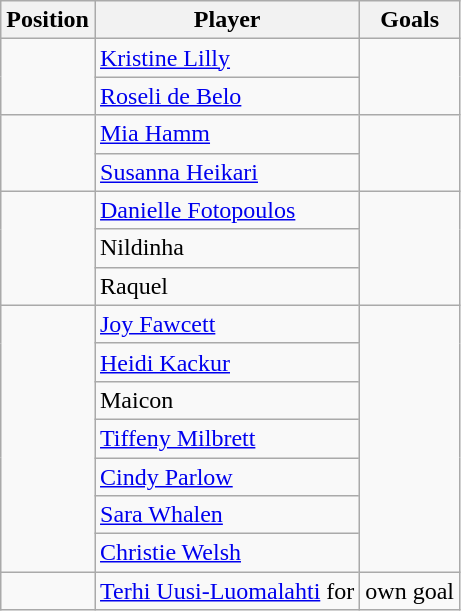<table class="wikitable">
<tr>
<th>Position</th>
<th>Player</th>
<th>Goals<br></th>
</tr>
<tr>
<td rowspan=2></td>
<td> <a href='#'>Kristine Lilly</a></td>
<td rowspan=2></td>
</tr>
<tr>
<td> <a href='#'>Roseli de Belo</a></td>
</tr>
<tr>
<td rowspan=2></td>
<td> <a href='#'>Mia Hamm</a></td>
<td rowspan=2></td>
</tr>
<tr>
<td> <a href='#'>Susanna Heikari</a></td>
</tr>
<tr>
<td rowspan=3></td>
<td> <a href='#'>Danielle Fotopoulos</a></td>
<td rowspan=3></td>
</tr>
<tr>
<td>  Nildinha</td>
</tr>
<tr>
<td>  Raquel</td>
</tr>
<tr>
<td rowspan=7></td>
<td> <a href='#'>Joy Fawcett</a></td>
<td rowspan=7></td>
</tr>
<tr>
<td> <a href='#'>Heidi Kackur</a></td>
</tr>
<tr>
<td> Maicon</td>
</tr>
<tr>
<td> <a href='#'>Tiffeny Milbrett</a></td>
</tr>
<tr>
<td> <a href='#'>Cindy Parlow</a></td>
</tr>
<tr>
<td> <a href='#'>Sara Whalen</a></td>
</tr>
<tr>
<td> <a href='#'>Christie Welsh</a></td>
</tr>
<tr>
<td></td>
<td> <a href='#'>Terhi Uusi-Luomalahti</a> for </td>
<td>own goal</td>
</tr>
</table>
